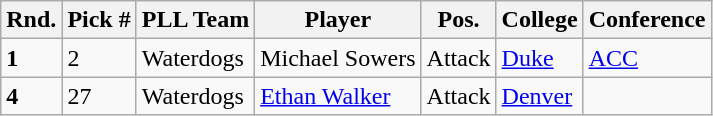<table class="wikitable">
<tr>
<th>Rnd.</th>
<th>Pick #</th>
<th>PLL Team</th>
<th>Player</th>
<th>Pos.</th>
<th>College</th>
<th>Conference</th>
</tr>
<tr>
<td><strong>1</strong></td>
<td>2</td>
<td>Waterdogs</td>
<td>Michael Sowers</td>
<td>Attack</td>
<td><a href='#'>Duke</a></td>
<td><a href='#'>ACC</a></td>
</tr>
<tr>
<td><strong>4</strong></td>
<td>27</td>
<td>Waterdogs</td>
<td><a href='#'>Ethan Walker</a></td>
<td>Attack</td>
<td><a href='#'>Denver</a></td>
<td></td>
</tr>
</table>
